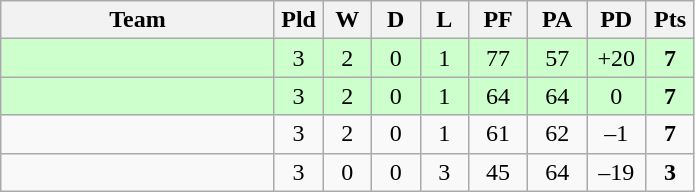<table class="wikitable" style="text-align:center;">
<tr>
<th width=175>Team</th>
<th width=25 abbr="Played">Pld</th>
<th width=25 abbr="Won">W</th>
<th width=25 abbr="Drawn">D</th>
<th width=25 abbr="Lost">L</th>
<th width=32 abbr="Points for">PF</th>
<th width=32 abbr="Points against">PA</th>
<th width=32 abbr="Points difference">PD</th>
<th width=25 abbr="Points">Pts</th>
</tr>
<tr bgcolor=ccffcc>
<td align=left></td>
<td>3</td>
<td>2</td>
<td>0</td>
<td>1</td>
<td>77</td>
<td>57</td>
<td>+20</td>
<td><strong>7</strong></td>
</tr>
<tr bgcolor=ccffcc>
<td align=left></td>
<td>3</td>
<td>2</td>
<td>0</td>
<td>1</td>
<td>64</td>
<td>64</td>
<td>0</td>
<td><strong>7</strong></td>
</tr>
<tr>
<td align=left></td>
<td>3</td>
<td>2</td>
<td>0</td>
<td>1</td>
<td>61</td>
<td>62</td>
<td>–1</td>
<td><strong>7</strong></td>
</tr>
<tr>
<td align=left></td>
<td>3</td>
<td>0</td>
<td>0</td>
<td>3</td>
<td>45</td>
<td>64</td>
<td>–19</td>
<td><strong>3</strong></td>
</tr>
</table>
